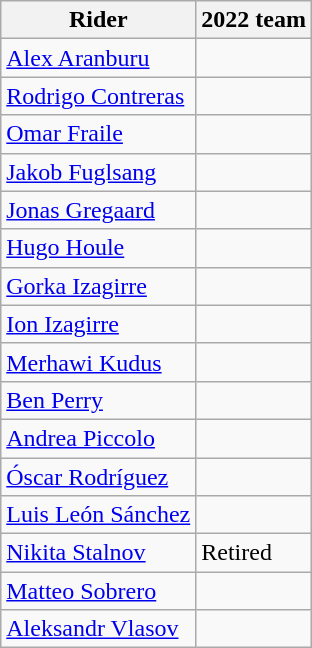<table class="wikitable">
<tr>
<th>Rider</th>
<th>2022 team</th>
</tr>
<tr>
<td><a href='#'>Alex Aranburu</a></td>
<td></td>
</tr>
<tr>
<td><a href='#'>Rodrigo Contreras</a></td>
<td></td>
</tr>
<tr>
<td><a href='#'>Omar Fraile</a></td>
<td></td>
</tr>
<tr>
<td><a href='#'>Jakob Fuglsang</a></td>
<td></td>
</tr>
<tr>
<td><a href='#'>Jonas Gregaard</a></td>
<td></td>
</tr>
<tr>
<td><a href='#'>Hugo Houle</a></td>
<td></td>
</tr>
<tr>
<td><a href='#'>Gorka Izagirre</a></td>
<td></td>
</tr>
<tr>
<td><a href='#'>Ion Izagirre</a></td>
<td></td>
</tr>
<tr>
<td><a href='#'>Merhawi Kudus</a></td>
<td></td>
</tr>
<tr>
<td><a href='#'>Ben Perry</a></td>
<td></td>
</tr>
<tr>
<td><a href='#'>Andrea Piccolo</a></td>
<td></td>
</tr>
<tr>
<td><a href='#'>Óscar Rodríguez</a></td>
<td></td>
</tr>
<tr>
<td><a href='#'>Luis León Sánchez</a></td>
<td></td>
</tr>
<tr>
<td><a href='#'>Nikita Stalnov</a></td>
<td>Retired</td>
</tr>
<tr>
<td><a href='#'>Matteo Sobrero</a></td>
<td></td>
</tr>
<tr>
<td><a href='#'>Aleksandr Vlasov</a></td>
<td></td>
</tr>
</table>
